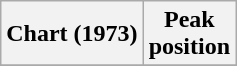<table class="wikitable">
<tr>
<th align="left">Chart (1973)</th>
<th align="center">Peak<br>position</th>
</tr>
<tr>
</tr>
</table>
